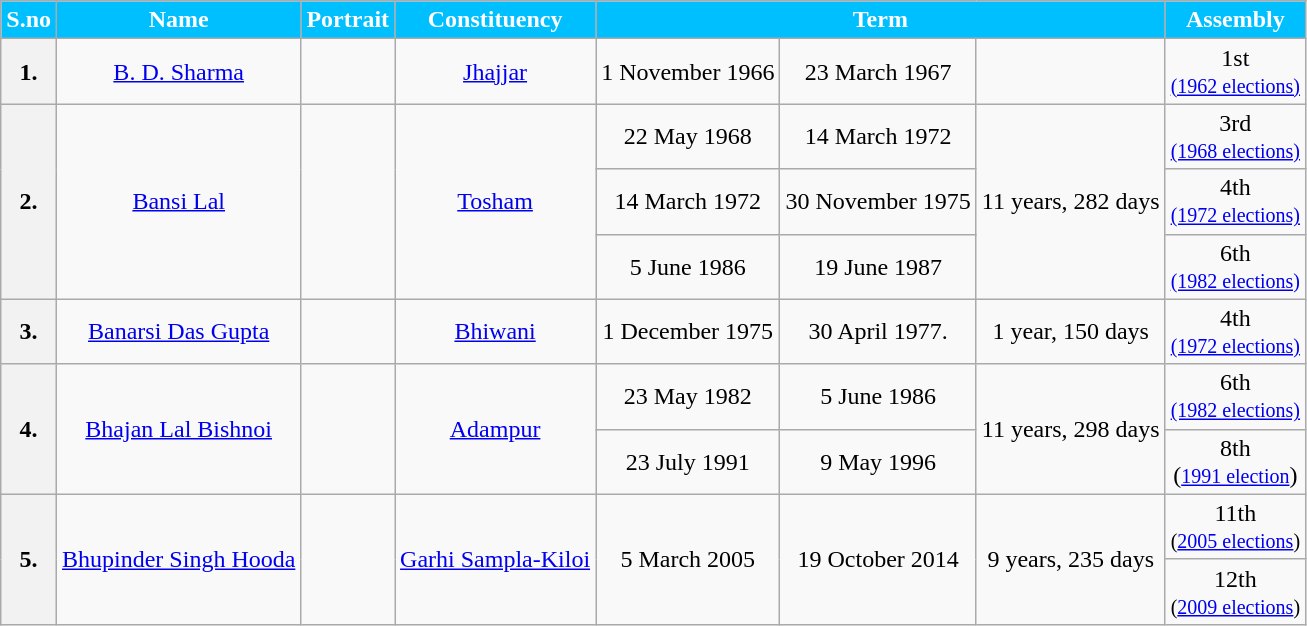<table class="wikitable sortable" style="text-align:center;">
<tr>
<th Style="background-color:#00BFFF; color:white">S.no</th>
<th Style="background-color:#00BFFF; color:white">Name</th>
<th Style="background-color:#00BFFF; color:white">Portrait</th>
<th Style="background-color:#00BFFF; color:white">Constituency</th>
<th colspan="3" style="background-color:#00BFFF; color:white">Term</th>
<th Style="background-color:#00BFFF; color:white">Assembly</th>
</tr>
<tr>
<th>1.</th>
<td><a href='#'>B. D. Sharma</a></td>
<td></td>
<td><a href='#'>Jhajjar</a></td>
<td>1 November 1966</td>
<td>23 March 1967</td>
<td></td>
<td>1st<br><small><a href='#'>(1962 elections)</a></small></td>
</tr>
<tr>
<th rowspan=3>2.</th>
<td rowspan=3><a href='#'>Bansi Lal</a></td>
<td rowspan=3></td>
<td rowspan="3"><a href='#'>Tosham</a></td>
<td>22 May 1968</td>
<td>14 March 1972</td>
<td rowspan=3>11 years, 282 days</td>
<td>3rd<br><small><a href='#'>(1968 elections)</a></small></td>
</tr>
<tr>
<td>14 March 1972</td>
<td>30 November 1975</td>
<td>4th<br><small><a href='#'>(1972 elections)</a></small></td>
</tr>
<tr>
<td>5 June 1986</td>
<td>19 June 1987</td>
<td>6th<br><a href='#'><small>(1982 elections)</small></a></td>
</tr>
<tr>
<th>3.</th>
<td><a href='#'>Banarsi Das Gupta</a></td>
<td></td>
<td><a href='#'>Bhiwani</a></td>
<td>1 December 1975</td>
<td>30 April 1977.</td>
<td>1 year, 150 days</td>
<td>4th<br><small><a href='#'>(1972 elections)</a></small></td>
</tr>
<tr>
<th rowspan=2>4.</th>
<td rowspan =2><a href='#'>Bhajan Lal Bishnoi</a></td>
<td rowspan=2></td>
<td rowspan="2"><a href='#'>Adampur</a></td>
<td>23 May 1982</td>
<td>5 June 1986</td>
<td rowspan="2">11 years, 298 days</td>
<td>6th<br><a href='#'><small>(1982 elections)</small></a></td>
</tr>
<tr>
<td>23 July 1991</td>
<td>9 May 1996</td>
<td>8th<br>(<a href='#'><small>1991 election</small></a>)</td>
</tr>
<tr>
<th rowspan="2">5.</th>
<td rowspan="2"><a href='#'>Bhupinder Singh Hooda</a></td>
<td rowspan="2"></td>
<td rowspan="2"><a href='#'>Garhi Sampla-Kiloi</a></td>
<td rowspan="2">5 March 2005</td>
<td rowspan="2">19 October 2014</td>
<td rowspan="2">9 years, 235 days</td>
<td>11th<br><small>(<a href='#'>2005 elections</a>)</small></td>
</tr>
<tr>
<td>12th<br><small>(<a href='#'>2009 elections</a>)</small></td>
</tr>
</table>
